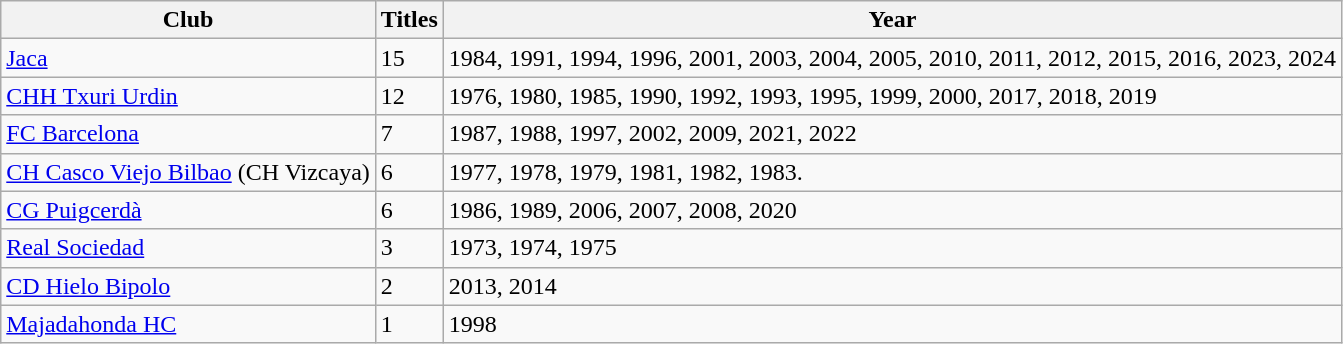<table class="wikitable" align="center">
<tr>
<th>Club</th>
<th>Titles</th>
<th>Year</th>
</tr>
<tr>
<td><a href='#'>Jaca</a></td>
<td>15</td>
<td>1984, 1991, 1994, 1996, 2001, 2003, 2004, 2005, 2010, 2011, 2012, 2015, 2016, 2023, 2024</td>
</tr>
<tr>
<td><a href='#'>CHH Txuri Urdin</a></td>
<td>12</td>
<td>1976, 1980, 1985, 1990, 1992, 1993, 1995, 1999, 2000, 2017, 2018, 2019</td>
</tr>
<tr>
<td><a href='#'>FC Barcelona</a></td>
<td>7</td>
<td>1987, 1988, 1997, 2002, 2009, 2021, 2022</td>
</tr>
<tr>
<td><a href='#'>CH Casco Viejo Bilbao</a> (CH Vizcaya)</td>
<td>6</td>
<td>1977, 1978, 1979, 1981, 1982, 1983.</td>
</tr>
<tr>
<td><a href='#'>CG Puigcerdà</a></td>
<td>6</td>
<td>1986, 1989, 2006, 2007, 2008, 2020</td>
</tr>
<tr>
<td><a href='#'>Real Sociedad</a></td>
<td>3</td>
<td>1973, 1974, 1975</td>
</tr>
<tr>
<td><a href='#'>CD Hielo Bipolo</a></td>
<td>2</td>
<td>2013, 2014</td>
</tr>
<tr>
<td><a href='#'>Majadahonda HC</a></td>
<td>1</td>
<td>1998</td>
</tr>
</table>
